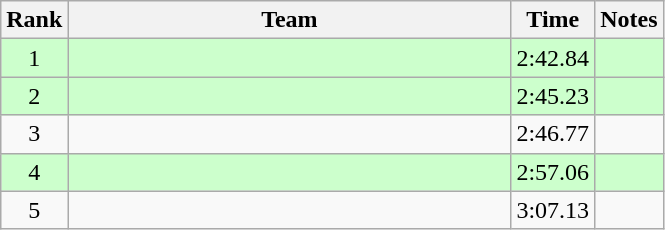<table class="wikitable" style="text-align:center">
<tr>
<th>Rank</th>
<th Style="width:18em">Team</th>
<th>Time</th>
<th>Notes</th>
</tr>
<tr style="background:#cfc">
<td>1</td>
<td style="text-align:left"></td>
<td>2:42.84</td>
<td></td>
</tr>
<tr style="background:#cfc">
<td>2</td>
<td style="text-align:left"></td>
<td>2:45.23</td>
<td></td>
</tr>
<tr>
<td>3</td>
<td style="text-align:left"></td>
<td>2:46.77</td>
<td></td>
</tr>
<tr style="background:#cfc">
<td>4</td>
<td style="text-align:left"></td>
<td>2:57.06</td>
<td></td>
</tr>
<tr>
<td>5</td>
<td style="text-align:left"></td>
<td>3:07.13</td>
<td></td>
</tr>
</table>
